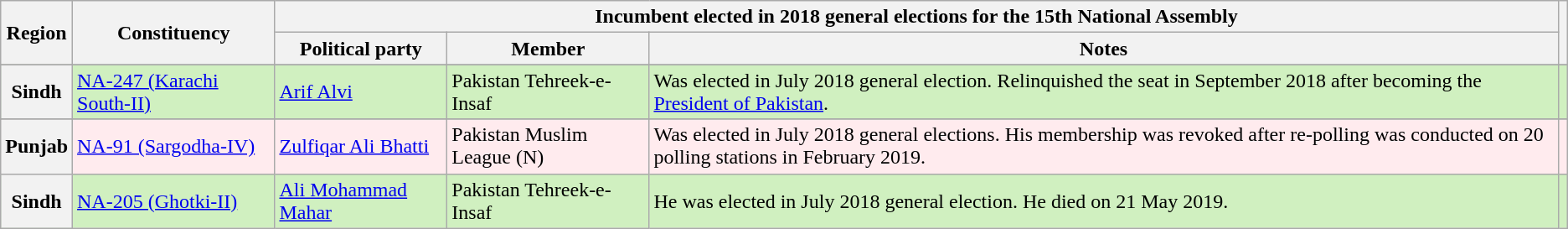<table class="wikitable sortable">
<tr>
<th rowspan=2 class="unsortable">Region</th>
<th rowspan=2 class="unsortable">Constituency</th>
<th ! colspan=3 class="unsortable">Incumbent elected in 2018 general elections for the 15th National Assembly</th>
<th rowspan=2 class="unsortable"></th>
</tr>
<tr>
<th>Political party</th>
<th class="unsortable">Member</th>
<th class="unsortable">Notes</th>
</tr>
<tr>
</tr>
<tr style="background:#D0F0C0">
<th>Sindh</th>
<td><a href='#'>NA-247 (Karachi South-II)</a></td>
<td><a href='#'>Arif Alvi</a></td>
<td>Pakistan Tehreek-e-Insaf</td>
<td>Was elected in July 2018 general election. Relinquished the seat in September 2018 after becoming the <a href='#'>President of Pakistan</a>.</td>
<td></td>
</tr>
<tr>
</tr>
<tr style="background:#FFEBEE">
<th>Punjab</th>
<td><a href='#'>NA-91 (Sargodha-IV)</a></td>
<td><a href='#'>Zulfiqar Ali Bhatti</a></td>
<td>Pakistan Muslim League (N)</td>
<td>Was elected in July 2018 general elections. His membership was revoked after re-polling was conducted on 20 polling stations in February 2019.</td>
<td></td>
</tr>
<tr style="background:#D0F0C0">
<th>Sindh</th>
<td><a href='#'>NA-205 (Ghotki-II)</a></td>
<td><a href='#'>Ali Mohammad Mahar</a></td>
<td>Pakistan Tehreek-e-Insaf</td>
<td>He was elected in July 2018 general election. He died on 21 May 2019.</td>
<td></td>
</tr>
</table>
